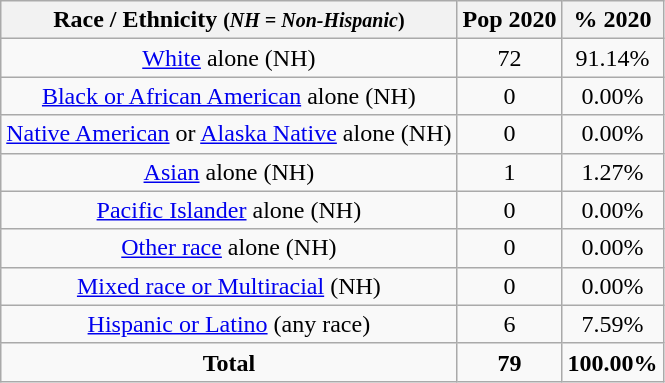<table class="wikitable" style="text-align:center;">
<tr>
<th>Race / Ethnicity <small>(<em>NH = Non-Hispanic</em>)</small></th>
<th>Pop 2020</th>
<th>% 2020</th>
</tr>
<tr>
<td><a href='#'>White</a> alone (NH)</td>
<td>72</td>
<td>91.14%</td>
</tr>
<tr>
<td><a href='#'>Black or African American</a> alone (NH)</td>
<td>0</td>
<td>0.00%</td>
</tr>
<tr>
<td><a href='#'>Native American</a> or <a href='#'>Alaska Native</a> alone (NH)</td>
<td>0</td>
<td>0.00%</td>
</tr>
<tr>
<td><a href='#'>Asian</a> alone (NH)</td>
<td>1</td>
<td>1.27%</td>
</tr>
<tr>
<td><a href='#'>Pacific Islander</a> alone (NH)</td>
<td>0</td>
<td>0.00%</td>
</tr>
<tr>
<td><a href='#'>Other race</a> alone (NH)</td>
<td>0</td>
<td>0.00%</td>
</tr>
<tr>
<td><a href='#'>Mixed race or Multiracial</a> (NH)</td>
<td>0</td>
<td>0.00%</td>
</tr>
<tr>
<td><a href='#'>Hispanic or Latino</a> (any race)</td>
<td>6</td>
<td>7.59%</td>
</tr>
<tr>
<td><strong>Total</strong></td>
<td><strong>79</strong></td>
<td><strong>100.00%</strong></td>
</tr>
</table>
